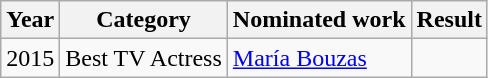<table class="wikitable">
<tr>
<th><strong>Year</strong></th>
<th><strong>Category</strong></th>
<th><strong>Nominated work</strong></th>
<th><strong>Result</strong></th>
</tr>
<tr>
<td>2015</td>
<td>Best TV Actress</td>
<td><a href='#'>María Bouzas</a></td>
<td></td>
</tr>
</table>
